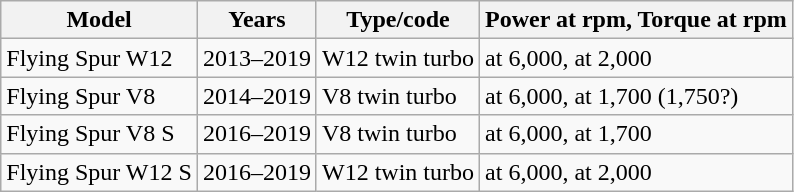<table class="wikitable sortable collapsible">
<tr>
<th>Model</th>
<th>Years</th>
<th>Type/code</th>
<th>Power at rpm, Torque at rpm</th>
</tr>
<tr>
<td>Flying Spur W12</td>
<td>2013–2019</td>
<td> W12 twin turbo</td>
<td> at 6,000,  at 2,000</td>
</tr>
<tr>
<td>Flying Spur V8</td>
<td>2014–2019</td>
<td> V8 twin turbo</td>
<td> at 6,000,  at 1,700 (1,750?)</td>
</tr>
<tr>
<td>Flying Spur V8 S</td>
<td>2016–2019</td>
<td> V8 twin turbo</td>
<td> at 6,000,  at 1,700</td>
</tr>
<tr>
<td>Flying Spur W12 S</td>
<td>2016–2019</td>
<td> W12 twin turbo</td>
<td> at 6,000,  at 2,000</td>
</tr>
</table>
